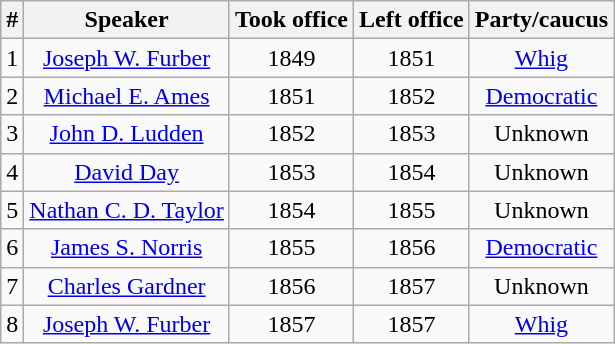<table class=wikitable style="text-align:center">
<tr>
<th>#</th>
<th>Speaker</th>
<th>Took office</th>
<th>Left office</th>
<th>Party/caucus</th>
</tr>
<tr>
<td>1</td>
<td><a href='#'>Joseph W. Furber</a></td>
<td>1849</td>
<td>1851</td>
<td><a href='#'>Whig</a></td>
</tr>
<tr>
<td>2</td>
<td><a href='#'>Michael E. Ames</a></td>
<td>1851</td>
<td>1852</td>
<td><a href='#'>Democratic</a></td>
</tr>
<tr>
<td>3</td>
<td><a href='#'>John D. Ludden</a></td>
<td>1852</td>
<td>1853</td>
<td>Unknown</td>
</tr>
<tr>
<td>4</td>
<td><a href='#'>David Day</a></td>
<td>1853</td>
<td>1854</td>
<td>Unknown</td>
</tr>
<tr>
<td>5</td>
<td><a href='#'>Nathan C. D. Taylor</a></td>
<td>1854</td>
<td>1855</td>
<td>Unknown</td>
</tr>
<tr>
<td>6</td>
<td><a href='#'>James S. Norris</a></td>
<td>1855</td>
<td>1856</td>
<td><a href='#'>Democratic</a></td>
</tr>
<tr>
<td>7</td>
<td><a href='#'>Charles Gardner</a></td>
<td>1856</td>
<td>1857</td>
<td>Unknown</td>
</tr>
<tr>
<td>8</td>
<td><a href='#'>Joseph W. Furber</a></td>
<td>1857</td>
<td>1857</td>
<td><a href='#'>Whig</a></td>
</tr>
</table>
